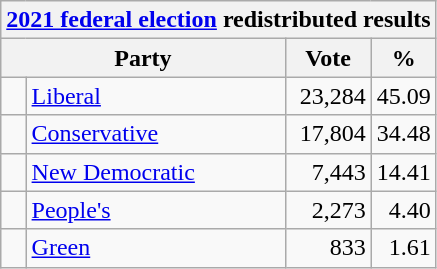<table class="wikitable">
<tr>
<th colspan="4"><a href='#'>2021 federal election</a> redistributed results</th>
</tr>
<tr>
<th bgcolor="#DDDDFF" width="130px" colspan="2">Party</th>
<th bgcolor="#DDDDFF" width="50px">Vote</th>
<th bgcolor="#DDDDFF" width="30px">%</th>
</tr>
<tr>
<td> </td>
<td><a href='#'>Liberal</a></td>
<td align=right>23,284</td>
<td align=right>45.09</td>
</tr>
<tr>
<td> </td>
<td><a href='#'>Conservative</a></td>
<td align=right>17,804</td>
<td align=right>34.48</td>
</tr>
<tr>
<td> </td>
<td><a href='#'>New Democratic</a></td>
<td align=right>7,443</td>
<td align=right>14.41</td>
</tr>
<tr>
<td> </td>
<td><a href='#'>People's</a></td>
<td align=right>2,273</td>
<td align=right>4.40</td>
</tr>
<tr>
<td> </td>
<td><a href='#'>Green</a></td>
<td align=right>833</td>
<td align=right>1.61</td>
</tr>
</table>
